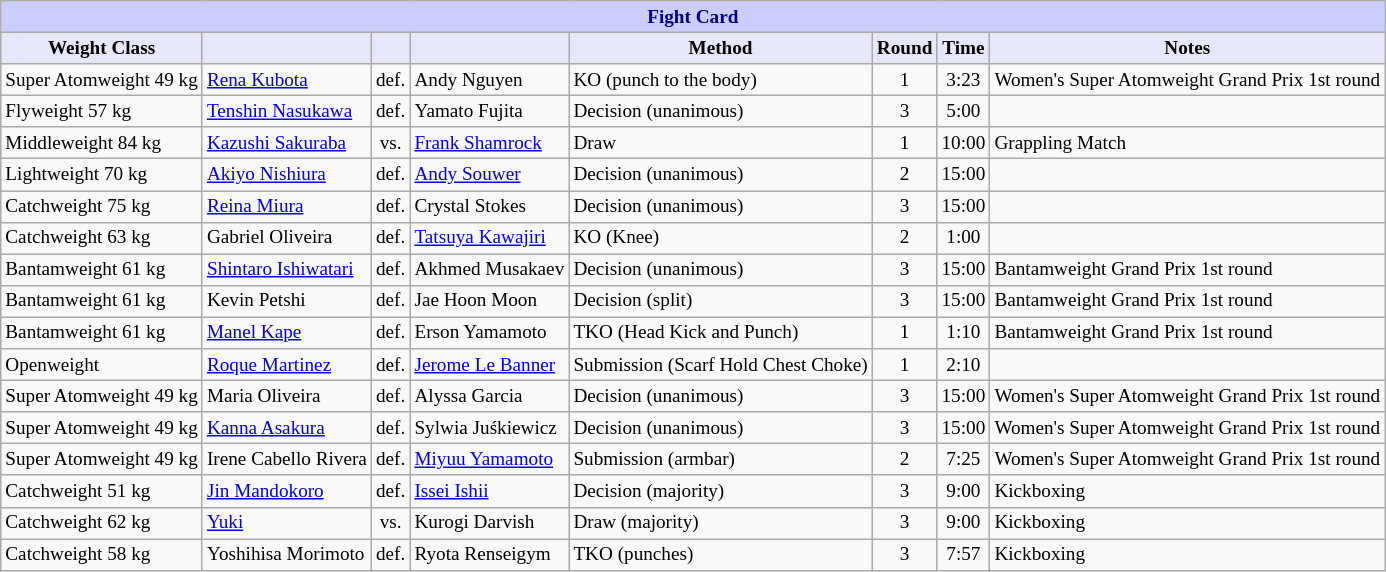<table class="wikitable" style="font-size: 80%;">
<tr>
<th colspan="8" style="background-color: #ccf; color: #000080; text-align: center;"><strong>Fight Card</strong></th>
</tr>
<tr>
<th colspan="1" style="background-color: #E6E8FA; color: #000000; text-align: center;">Weight Class</th>
<th colspan="1" style="background-color: #E6E8FA; color: #000000; text-align: center;"></th>
<th colspan="1" style="background-color: #E6E8FA; color: #000000; text-align: center;"></th>
<th colspan="1" style="background-color: #E6E8FA; color: #000000; text-align: center;"></th>
<th colspan="1" style="background-color: #E6E8FA; color: #000000; text-align: center;">Method</th>
<th colspan="1" style="background-color: #E6E8FA; color: #000000; text-align: center;">Round</th>
<th colspan="1" style="background-color: #E6E8FA; color: #000000; text-align: center;">Time</th>
<th colspan="1" style="background-color: #E6E8FA; color: #000000; text-align: center;">Notes</th>
</tr>
<tr>
<td>Super Atomweight 49 kg</td>
<td> <a href='#'>Rena Kubota</a></td>
<td align=center>def.</td>
<td> Andy Nguyen</td>
<td>KO (punch to the body)</td>
<td align=center>1</td>
<td align=center>3:23</td>
<td>Women's Super Atomweight Grand Prix 1st round</td>
</tr>
<tr>
<td>Flyweight 57 kg</td>
<td> <a href='#'>Tenshin Nasukawa</a></td>
<td align=center>def.</td>
<td> Yamato Fujita</td>
<td>Decision (unanimous)</td>
<td align=center>3</td>
<td align=center>5:00</td>
<td></td>
</tr>
<tr>
<td>Middleweight 84 kg</td>
<td> <a href='#'>Kazushi Sakuraba</a></td>
<td align=center>vs.</td>
<td> <a href='#'>Frank Shamrock</a></td>
<td>Draw</td>
<td align=center>1</td>
<td align=center>10:00</td>
<td>Grappling Match</td>
</tr>
<tr>
<td>Lightweight 70 kg</td>
<td> <a href='#'>Akiyo Nishiura</a></td>
<td align=center>def.</td>
<td> <a href='#'>Andy Souwer</a></td>
<td>Decision (unanimous)</td>
<td align=center>2</td>
<td align=center>15:00</td>
<td></td>
</tr>
<tr>
<td>Catchweight 75 kg</td>
<td> <a href='#'>Reina Miura</a></td>
<td align=center>def.</td>
<td> Crystal Stokes</td>
<td>Decision (unanimous)</td>
<td align=center>3</td>
<td align=center>15:00</td>
<td></td>
</tr>
<tr>
<td>Catchweight 63 kg</td>
<td> Gabriel Oliveira</td>
<td align=center>def.</td>
<td> <a href='#'>Tatsuya Kawajiri</a></td>
<td>KO (Knee)</td>
<td align=center>2</td>
<td align=center>1:00</td>
<td></td>
</tr>
<tr>
<td>Bantamweight 61 kg</td>
<td> <a href='#'>Shintaro Ishiwatari</a></td>
<td align=center>def.</td>
<td> Akhmed Musakaev</td>
<td>Decision (unanimous)</td>
<td align=center>3</td>
<td align=center>15:00</td>
<td>Bantamweight Grand Prix 1st round</td>
</tr>
<tr>
<td>Bantamweight 61 kg</td>
<td> Kevin Petshi</td>
<td align=center>def.</td>
<td> Jae Hoon Moon</td>
<td>Decision (split)</td>
<td align=center>3</td>
<td align=center>15:00</td>
<td>Bantamweight Grand Prix 1st round</td>
</tr>
<tr>
<td>Bantamweight 61 kg</td>
<td> <a href='#'>Manel Kape</a></td>
<td align=center>def.</td>
<td> Erson Yamamoto</td>
<td>TKO (Head Kick and Punch)</td>
<td align=center>1</td>
<td align=center>1:10</td>
<td>Bantamweight Grand Prix 1st round</td>
</tr>
<tr>
<td>Openweight</td>
<td> <a href='#'>Roque Martinez</a></td>
<td align=center>def.</td>
<td> <a href='#'>Jerome Le Banner</a></td>
<td>Submission (Scarf Hold Chest Choke)</td>
<td align=center>1</td>
<td align=center>2:10</td>
<td></td>
</tr>
<tr>
<td>Super Atomweight 49 kg</td>
<td> Maria Oliveira</td>
<td align=center>def.</td>
<td> Alyssa Garcia</td>
<td>Decision (unanimous)</td>
<td align=center>3</td>
<td align=center>15:00</td>
<td>Women's Super Atomweight Grand Prix 1st round</td>
</tr>
<tr>
<td>Super Atomweight 49 kg</td>
<td> <a href='#'>Kanna Asakura</a></td>
<td align=center>def.</td>
<td> Sylwia Juśkiewicz</td>
<td>Decision (unanimous)</td>
<td align=center>3</td>
<td align=center>15:00</td>
<td>Women's Super Atomweight Grand Prix 1st round</td>
</tr>
<tr>
<td>Super Atomweight 49 kg</td>
<td> Irene Cabello Rivera</td>
<td align=center>def.</td>
<td> <a href='#'>Miyuu Yamamoto</a></td>
<td>Submission (armbar)</td>
<td align=center>2</td>
<td align=center>7:25</td>
<td>Women's Super Atomweight Grand Prix 1st round</td>
</tr>
<tr>
<td>Catchweight 51 kg</td>
<td> <a href='#'>Jin Mandokoro</a></td>
<td align=center>def.</td>
<td> <a href='#'>Issei Ishii</a></td>
<td>Decision (majority)</td>
<td align=center>3</td>
<td align=center>9:00</td>
<td>Kickboxing</td>
</tr>
<tr>
<td>Catchweight 62 kg</td>
<td> <a href='#'>Yuki</a></td>
<td align=center>vs.</td>
<td> Kurogi Darvish</td>
<td>Draw (majority)</td>
<td align=center>3</td>
<td align=center>9:00</td>
<td>Kickboxing</td>
</tr>
<tr>
<td>Catchweight 58 kg</td>
<td> Yoshihisa Morimoto</td>
<td align=center>def.</td>
<td> Ryota Renseigym</td>
<td>TKO (punches)</td>
<td align=center>3</td>
<td align=center>7:57</td>
<td>Kickboxing</td>
</tr>
</table>
